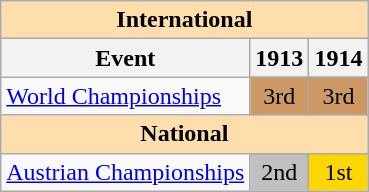<table class="wikitable" style="text-align:center">
<tr>
<th style="background-color: #ffdead; " colspan=3 align=center>International</th>
</tr>
<tr>
<th>Event</th>
<th>1913</th>
<th>1914</th>
</tr>
<tr>
<td align=left><a href='#'>World Championships</a></td>
<td bgcolor=cc9966>3rd</td>
<td bgcolor=cc9966>3rd</td>
</tr>
<tr>
<th style="background-color: #ffdead; " colspan=3 align=center>National</th>
</tr>
<tr>
<td align=left><a href='#'>Austrian Championships</a></td>
<td bgcolor=silver>2nd</td>
<td bgcolor=gold>1st</td>
</tr>
</table>
